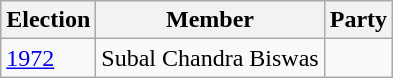<table class="wikitable sortable">
<tr>
<th>Election</th>
<th>Member</th>
<th colspan=2>Party</th>
</tr>
<tr>
<td><a href='#'>1972</a></td>
<td>Subal Chandra Biswas</td>
<td></td>
</tr>
</table>
